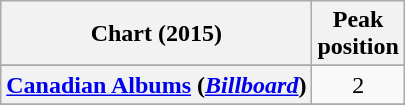<table class="wikitable sortable plainrowheaders" style="text-align:center">
<tr>
<th scope="col">Chart (2015)</th>
<th scope="col">Peak<br>position</th>
</tr>
<tr>
</tr>
<tr>
</tr>
<tr>
<th scope="row"><a href='#'>Canadian Albums</a> (<em><a href='#'>Billboard</a></em>)</th>
<td>2</td>
</tr>
<tr>
</tr>
<tr>
</tr>
</table>
